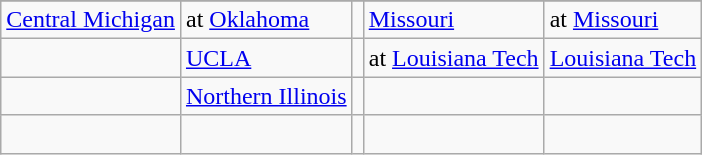<table class="wikitable">
<tr>
</tr>
<tr>
<td><a href='#'>Central Michigan</a></td>
<td>at <a href='#'>Oklahoma</a></td>
<td></td>
<td><a href='#'>Missouri</a></td>
<td>at <a href='#'>Missouri</a></td>
</tr>
<tr>
<td></td>
<td><a href='#'>UCLA</a></td>
<td></td>
<td>at <a href='#'>Louisiana Tech</a></td>
<td><a href='#'>Louisiana Tech</a></td>
</tr>
<tr>
<td></td>
<td><a href='#'>Northern Illinois</a></td>
<td></td>
<td></td>
<td></td>
</tr>
<tr>
<td> </td>
<td></td>
<td></td>
<td></td>
<td></td>
</tr>
</table>
